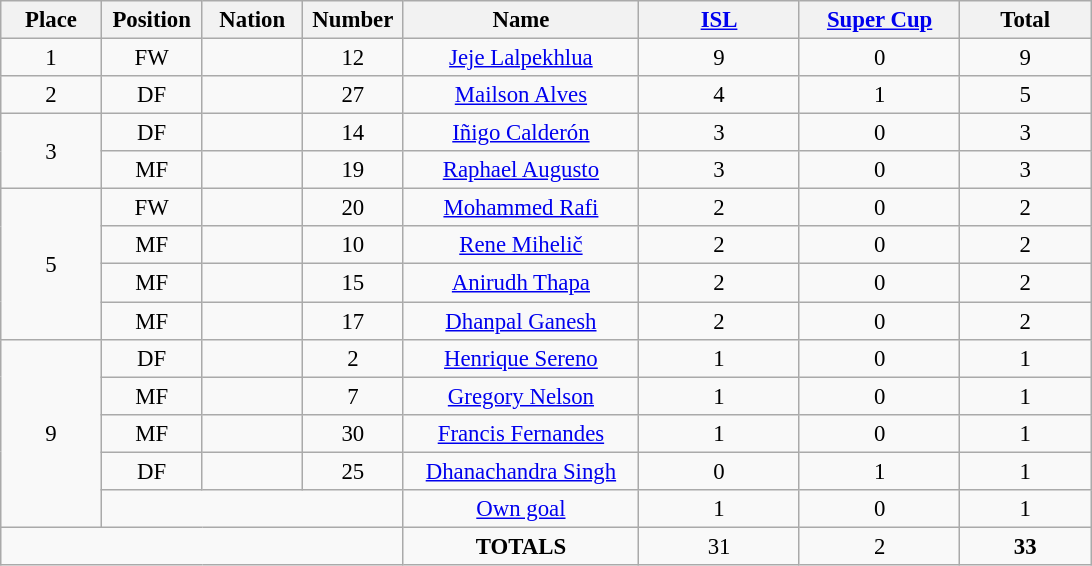<table class="wikitable" style="font-size: 95%; text-align: center;">
<tr>
<th width=60>Place</th>
<th width=60>Position</th>
<th width=60>Nation</th>
<th width=60>Number</th>
<th width=150>Name</th>
<th width=100><a href='#'>ISL</a></th>
<th width=100><a href='#'>Super Cup</a></th>
<th width=80>Total</th>
</tr>
<tr>
<td>1</td>
<td>FW</td>
<td></td>
<td>12</td>
<td><a href='#'>Jeje Lalpekhlua</a></td>
<td>9</td>
<td>0</td>
<td>9</td>
</tr>
<tr>
<td>2</td>
<td>DF</td>
<td></td>
<td>27</td>
<td><a href='#'>Mailson Alves</a></td>
<td>4</td>
<td>1</td>
<td>5</td>
</tr>
<tr>
<td rowspan="2">3</td>
<td>DF</td>
<td></td>
<td>14</td>
<td><a href='#'>Iñigo Calderón</a></td>
<td>3</td>
<td>0</td>
<td>3</td>
</tr>
<tr>
<td>MF</td>
<td></td>
<td>19</td>
<td><a href='#'>Raphael Augusto</a></td>
<td>3</td>
<td>0</td>
<td>3</td>
</tr>
<tr>
<td rowspan="4">5</td>
<td>FW</td>
<td></td>
<td>20</td>
<td><a href='#'>Mohammed Rafi</a></td>
<td>2</td>
<td>0</td>
<td>2</td>
</tr>
<tr>
<td>MF</td>
<td></td>
<td>10</td>
<td><a href='#'>Rene Mihelič</a></td>
<td>2</td>
<td>0</td>
<td>2</td>
</tr>
<tr>
<td>MF</td>
<td></td>
<td>15</td>
<td><a href='#'>Anirudh Thapa</a></td>
<td>2</td>
<td>0</td>
<td>2</td>
</tr>
<tr>
<td>MF</td>
<td></td>
<td>17</td>
<td><a href='#'>Dhanpal Ganesh</a></td>
<td>2</td>
<td>0</td>
<td>2</td>
</tr>
<tr>
<td rowspan="5">9</td>
<td>DF</td>
<td></td>
<td>2</td>
<td><a href='#'>Henrique Sereno</a></td>
<td>1</td>
<td>0</td>
<td>1</td>
</tr>
<tr>
<td>MF</td>
<td></td>
<td>7</td>
<td><a href='#'>Gregory Nelson</a></td>
<td>1</td>
<td>0</td>
<td>1</td>
</tr>
<tr>
<td>MF</td>
<td></td>
<td>30</td>
<td><a href='#'>Francis Fernandes</a></td>
<td>1</td>
<td>0</td>
<td>1</td>
</tr>
<tr>
<td>DF</td>
<td></td>
<td>25</td>
<td><a href='#'>Dhanachandra Singh</a></td>
<td>0</td>
<td>1</td>
<td>1</td>
</tr>
<tr>
<td colspan="3"></td>
<td><a href='#'>Own goal</a></td>
<td>1</td>
<td>0</td>
<td>1</td>
</tr>
<tr>
<td colspan="4"></td>
<td><strong>TOTALS</strong></td>
<td>31</td>
<td>2</td>
<td><strong>33</strong></td>
</tr>
</table>
